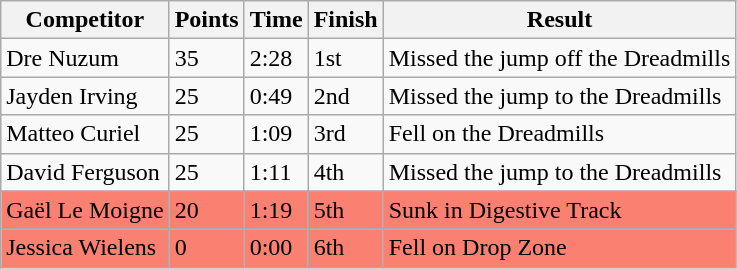<table class="wikitable sortable">
<tr>
<th nowrap="nowrap">Competitor</th>
<th>Points</th>
<th>Time</th>
<th>Finish</th>
<th>Result</th>
</tr>
<tr>
<td> Dre Nuzum</td>
<td>35</td>
<td>2:28</td>
<td>1st</td>
<td>Missed the jump off the Dreadmills</td>
</tr>
<tr>
<td> Jayden Irving</td>
<td>25</td>
<td>0:49</td>
<td>2nd</td>
<td>Missed the jump to the Dreadmills</td>
</tr>
<tr>
<td> Matteo Curiel</td>
<td>25</td>
<td>1:09</td>
<td>3rd</td>
<td>Fell on the Dreadmills</td>
</tr>
<tr>
<td> David Ferguson</td>
<td>25</td>
<td>1:11</td>
<td>4th</td>
<td>Missed the jump to the Dreadmills</td>
</tr>
<tr style="background-color:#fa8072">
<td> Gaël Le Moigne</td>
<td>20</td>
<td>1:19</td>
<td>5th</td>
<td>Sunk in Digestive Track</td>
</tr>
<tr style="background-color:#fa8072">
<td> Jessica Wielens</td>
<td>0</td>
<td>0:00</td>
<td>6th</td>
<td>Fell on Drop Zone</td>
</tr>
</table>
